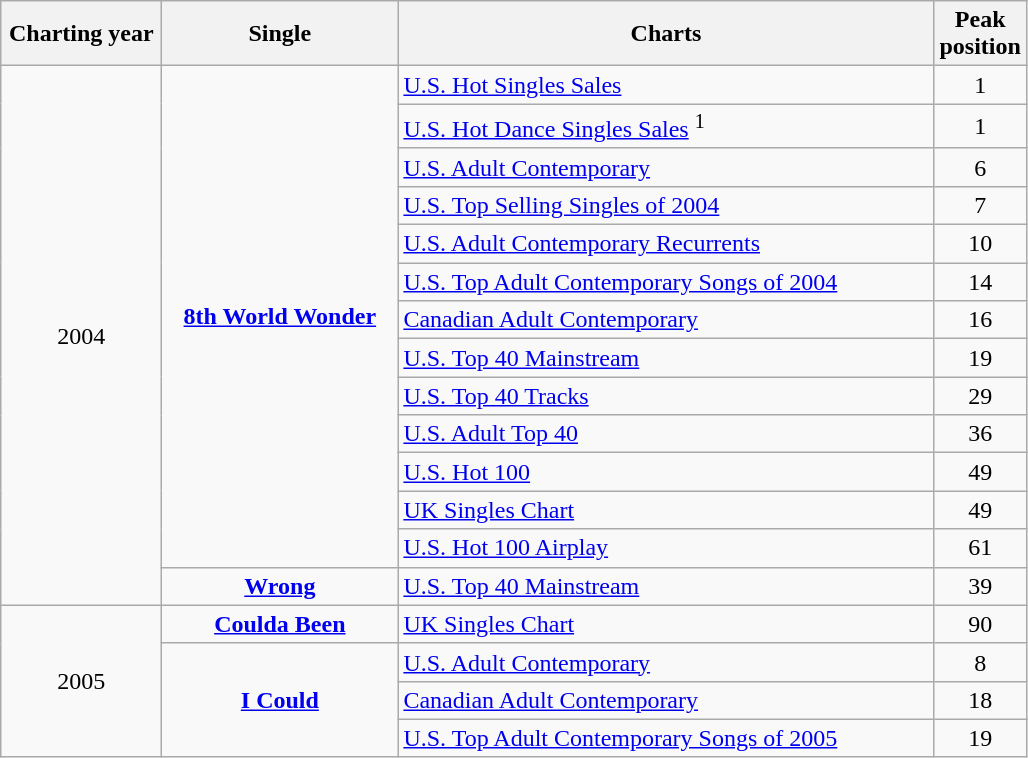<table class="wikitable">
<tr>
<th align="left">Charting year</th>
<th align="left">Single</th>
<th align="left">Charts</th>
<th align="left">Peak<br>position</th>
</tr>
<tr>
<td rowspan="14" width="100" align="center">2004</td>
<td rowspan="13" width="150" align="center"><strong><a href='#'>8th World Wonder</a></strong></td>
<td align="left" width="350"><a href='#'>U.S. Hot Singles Sales</a></td>
<td align="center">1</td>
</tr>
<tr>
<td align="left"><a href='#'>U.S. Hot Dance Singles Sales</a> <sup>1</sup></td>
<td align="center">1</td>
</tr>
<tr>
<td align="left"><a href='#'>U.S. Adult Contemporary</a></td>
<td align="center">6</td>
</tr>
<tr>
<td align="left"><a href='#'>U.S. Top Selling Singles of 2004</a></td>
<td align="center">7</td>
</tr>
<tr>
<td align="left"><a href='#'>U.S. Adult Contemporary Recurrents</a></td>
<td align="center">10</td>
</tr>
<tr>
<td align="left"><a href='#'>U.S. Top Adult Contemporary Songs of 2004</a></td>
<td align="center">14</td>
</tr>
<tr>
<td align="left"><a href='#'>Canadian Adult Contemporary</a></td>
<td align="center">16</td>
</tr>
<tr>
<td align="left"><a href='#'>U.S. Top 40 Mainstream</a></td>
<td align="center">19</td>
</tr>
<tr>
<td align="left"><a href='#'>U.S. Top 40 Tracks</a></td>
<td align="center">29</td>
</tr>
<tr>
<td align="left"><a href='#'>U.S. Adult Top 40</a></td>
<td align="center">36</td>
</tr>
<tr>
<td align="left"><a href='#'>U.S. Hot 100</a></td>
<td align="center">49</td>
</tr>
<tr>
<td align="left"><a href='#'>UK Singles Chart</a></td>
<td align="center">49</td>
</tr>
<tr>
<td align="left"><a href='#'>U.S. Hot 100 Airplay</a></td>
<td align="center">61</td>
</tr>
<tr>
<td align="center"><strong><a href='#'>Wrong</a></strong></td>
<td align="left"><a href='#'>U.S. Top 40 Mainstream</a></td>
<td align="center">39</td>
</tr>
<tr>
<td rowspan="4" align="center">2005</td>
<td align="center"><strong><a href='#'>Coulda Been</a></strong></td>
<td align="left"><a href='#'>UK Singles Chart</a></td>
<td align="center">90</td>
</tr>
<tr>
<td rowspan="3" align="center"><strong><a href='#'>I Could</a></strong></td>
<td align="left"><a href='#'>U.S. Adult Contemporary</a></td>
<td align="center">8</td>
</tr>
<tr>
<td align="left"><a href='#'>Canadian Adult Contemporary</a></td>
<td align="center">18</td>
</tr>
<tr>
<td align="left"><a href='#'>U.S. Top Adult Contemporary Songs of 2005</a></td>
<td align="center">19</td>
</tr>
</table>
